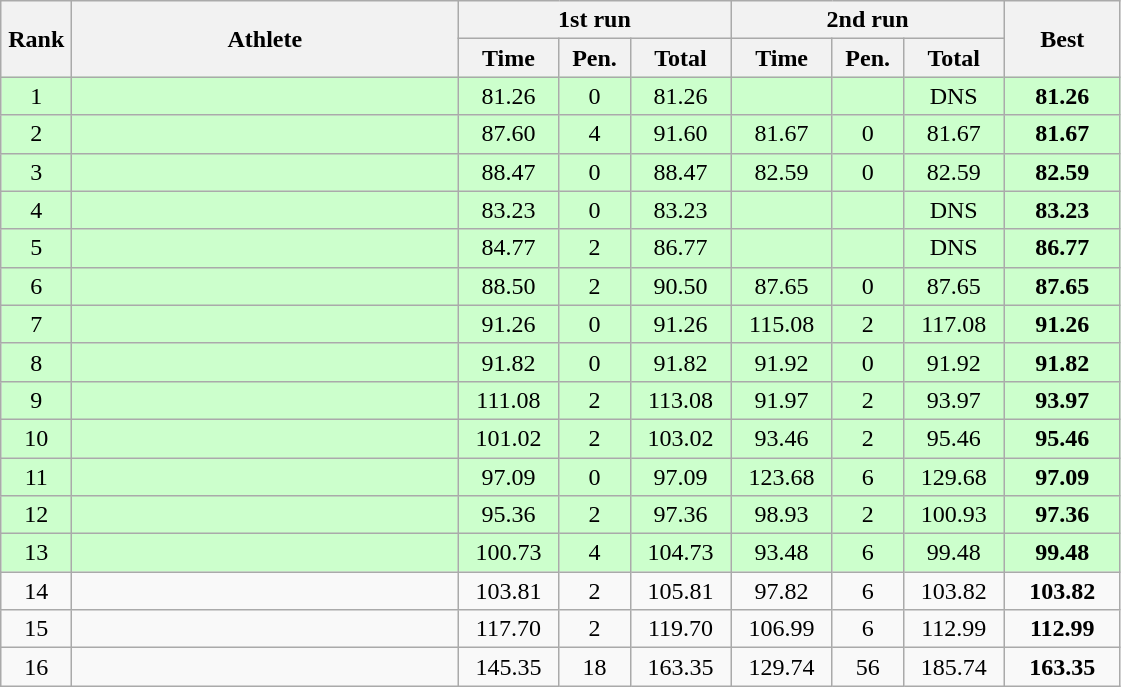<table class=wikitable style="text-align:center">
<tr>
<th rowspan=2 width=40>Rank</th>
<th rowspan=2 width=250>Athlete</th>
<th colspan=3>1st run</th>
<th colspan=3>2nd run</th>
<th rowspan=2 width=70>Best</th>
</tr>
<tr>
<th width=60>Time</th>
<th width=40>Pen.</th>
<th width=60>Total</th>
<th width=60>Time</th>
<th width=40>Pen.</th>
<th width=60>Total</th>
</tr>
<tr bgcolor="ccffcc">
<td>1</td>
<td align=left></td>
<td>81.26</td>
<td>0</td>
<td>81.26</td>
<td></td>
<td></td>
<td>DNS</td>
<td><strong>81.26</strong></td>
</tr>
<tr bgcolor="ccffcc">
<td>2</td>
<td align=left></td>
<td>87.60</td>
<td>4</td>
<td>91.60</td>
<td>81.67</td>
<td>0</td>
<td>81.67</td>
<td><strong>81.67</strong></td>
</tr>
<tr bgcolor="ccffcc">
<td>3</td>
<td align=left></td>
<td>88.47</td>
<td>0</td>
<td>88.47</td>
<td>82.59</td>
<td>0</td>
<td>82.59</td>
<td><strong>82.59</strong></td>
</tr>
<tr bgcolor="ccffcc">
<td>4</td>
<td align=left></td>
<td>83.23</td>
<td>0</td>
<td>83.23</td>
<td></td>
<td></td>
<td>DNS</td>
<td><strong>83.23</strong></td>
</tr>
<tr bgcolor="ccffcc">
<td>5</td>
<td align=left></td>
<td>84.77</td>
<td>2</td>
<td>86.77</td>
<td></td>
<td></td>
<td>DNS</td>
<td><strong>86.77</strong></td>
</tr>
<tr bgcolor="ccffcc">
<td>6</td>
<td align=left></td>
<td>88.50</td>
<td>2</td>
<td>90.50</td>
<td>87.65</td>
<td>0</td>
<td>87.65</td>
<td><strong>87.65</strong></td>
</tr>
<tr bgcolor="ccffcc">
<td>7</td>
<td align=left></td>
<td>91.26</td>
<td>0</td>
<td>91.26</td>
<td>115.08</td>
<td>2</td>
<td>117.08</td>
<td><strong>91.26</strong></td>
</tr>
<tr bgcolor="ccffcc">
<td>8</td>
<td align=left></td>
<td>91.82</td>
<td>0</td>
<td>91.82</td>
<td>91.92</td>
<td>0</td>
<td>91.92</td>
<td><strong>91.82</strong></td>
</tr>
<tr bgcolor="ccffcc">
<td>9</td>
<td align=left></td>
<td>111.08</td>
<td>2</td>
<td>113.08</td>
<td>91.97</td>
<td>2</td>
<td>93.97</td>
<td><strong>93.97</strong></td>
</tr>
<tr bgcolor="ccffcc">
<td>10</td>
<td align=left></td>
<td>101.02</td>
<td>2</td>
<td>103.02</td>
<td>93.46</td>
<td>2</td>
<td>95.46</td>
<td><strong>95.46</strong></td>
</tr>
<tr bgcolor="ccffcc">
<td>11</td>
<td align=left></td>
<td>97.09</td>
<td>0</td>
<td>97.09</td>
<td>123.68</td>
<td>6</td>
<td>129.68</td>
<td><strong>97.09</strong></td>
</tr>
<tr bgcolor="ccffcc">
<td>12</td>
<td align=left></td>
<td>95.36</td>
<td>2</td>
<td>97.36</td>
<td>98.93</td>
<td>2</td>
<td>100.93</td>
<td><strong>97.36</strong></td>
</tr>
<tr bgcolor="ccffcc">
<td>13</td>
<td align=left></td>
<td>100.73</td>
<td>4</td>
<td>104.73</td>
<td>93.48</td>
<td>6</td>
<td>99.48</td>
<td><strong>99.48</strong></td>
</tr>
<tr>
<td>14</td>
<td align=left></td>
<td>103.81</td>
<td>2</td>
<td>105.81</td>
<td>97.82</td>
<td>6</td>
<td>103.82</td>
<td><strong>103.82</strong></td>
</tr>
<tr>
<td>15</td>
<td align=left></td>
<td>117.70</td>
<td>2</td>
<td>119.70</td>
<td>106.99</td>
<td>6</td>
<td>112.99</td>
<td><strong>112.99</strong></td>
</tr>
<tr>
<td>16</td>
<td align=left></td>
<td>145.35</td>
<td>18</td>
<td>163.35</td>
<td>129.74</td>
<td>56</td>
<td>185.74</td>
<td><strong>163.35</strong></td>
</tr>
</table>
